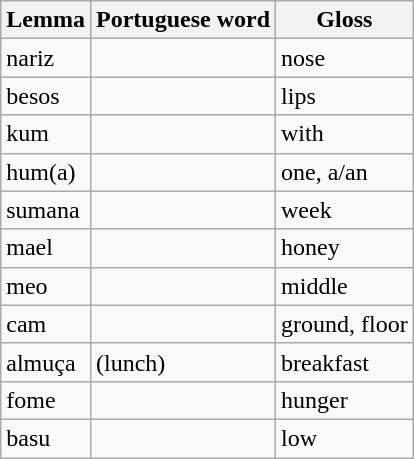<table class="wikitable">
<tr>
<th>Lemma</th>
<th>Portuguese word</th>
<th>Gloss</th>
</tr>
<tr>
<td>nariz</td>
<td></td>
<td>nose</td>
</tr>
<tr>
<td>besos</td>
<td></td>
<td>lips</td>
</tr>
<tr>
<td>kum</td>
<td></td>
<td>with</td>
</tr>
<tr>
<td>hum(a)</td>
<td></td>
<td>one, a/an</td>
</tr>
<tr>
<td>sumana</td>
<td></td>
<td>week</td>
</tr>
<tr>
<td>mael</td>
<td></td>
<td>honey</td>
</tr>
<tr>
<td>meo</td>
<td></td>
<td>middle</td>
</tr>
<tr>
<td>cam</td>
<td></td>
<td>ground, floor</td>
</tr>
<tr>
<td>almuça</td>
<td> (lunch)</td>
<td>breakfast</td>
</tr>
<tr>
<td>fome</td>
<td></td>
<td>hunger</td>
</tr>
<tr>
<td>basu</td>
<td></td>
<td>low</td>
</tr>
</table>
